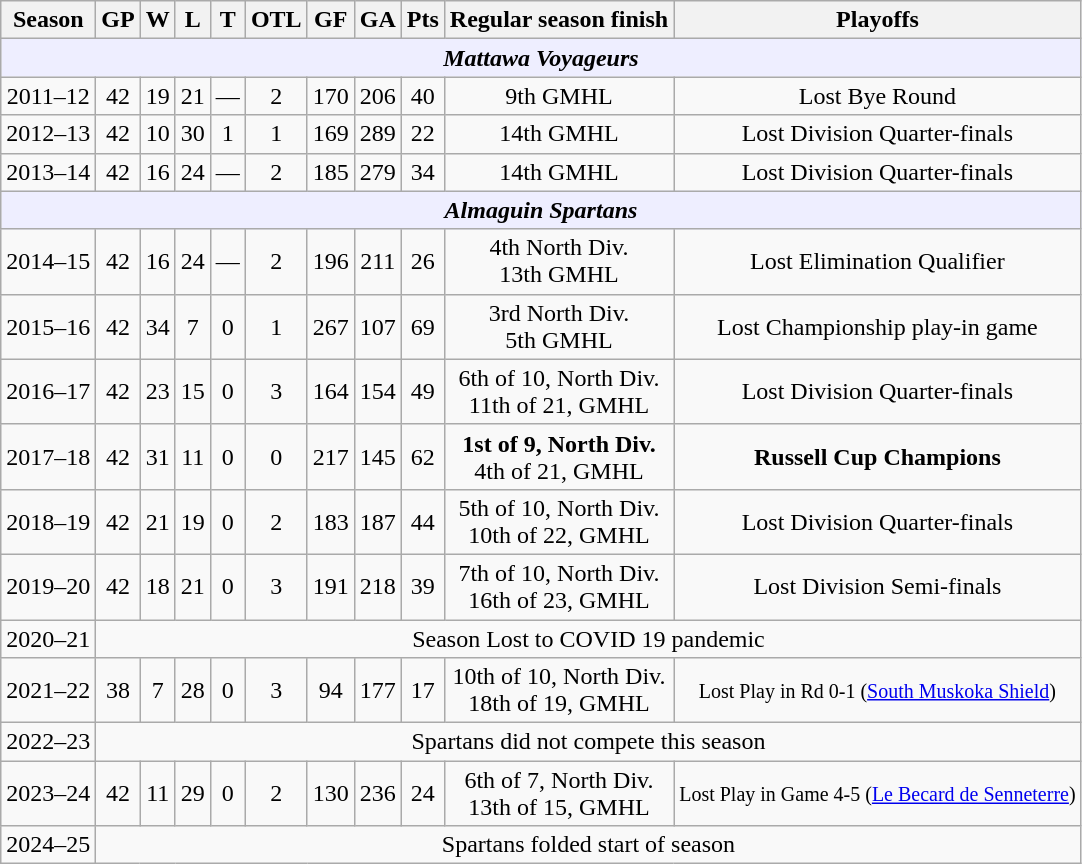<table class="wikitable" style="text-align:center">
<tr>
<th>Season</th>
<th>GP</th>
<th>W</th>
<th>L</th>
<th>T</th>
<th>OTL</th>
<th>GF</th>
<th>GA</th>
<th>Pts</th>
<th>Regular season finish</th>
<th>Playoffs</th>
</tr>
<tr bgcolor="#eeeeff">
<td colspan="11"><strong><em>Mattawa Voyageurs</em></strong></td>
</tr>
<tr>
<td>2011–12</td>
<td>42</td>
<td>19</td>
<td>21</td>
<td>—</td>
<td>2</td>
<td>170</td>
<td>206</td>
<td>40</td>
<td>9th GMHL</td>
<td>Lost Bye Round</td>
</tr>
<tr>
<td>2012–13</td>
<td>42</td>
<td>10</td>
<td>30</td>
<td>1</td>
<td>1</td>
<td>169</td>
<td>289</td>
<td>22</td>
<td>14th GMHL</td>
<td>Lost Division Quarter-finals</td>
</tr>
<tr>
<td>2013–14</td>
<td>42</td>
<td>16</td>
<td>24</td>
<td>—</td>
<td>2</td>
<td>185</td>
<td>279</td>
<td>34</td>
<td>14th GMHL</td>
<td>Lost Division Quarter-finals</td>
</tr>
<tr bgcolor="#eeeeff">
<td colspan="11"><strong><em>Almaguin Spartans</em></strong></td>
</tr>
<tr>
<td>2014–15</td>
<td>42</td>
<td>16</td>
<td>24</td>
<td>—</td>
<td>2</td>
<td>196</td>
<td>211</td>
<td>26</td>
<td>4th North Div.<br>13th GMHL</td>
<td>Lost Elimination Qualifier</td>
</tr>
<tr>
<td>2015–16</td>
<td>42</td>
<td>34</td>
<td>7</td>
<td>0</td>
<td>1</td>
<td>267</td>
<td>107</td>
<td>69</td>
<td>3rd North Div.<br>5th GMHL</td>
<td>Lost Championship play-in game</td>
</tr>
<tr>
<td>2016–17</td>
<td>42</td>
<td>23</td>
<td>15</td>
<td>0</td>
<td>3</td>
<td>164</td>
<td>154</td>
<td>49</td>
<td>6th of 10, North Div.<br>11th of 21, GMHL</td>
<td>Lost Division Quarter-finals</td>
</tr>
<tr>
<td>2017–18</td>
<td>42</td>
<td>31</td>
<td>11</td>
<td>0</td>
<td>0</td>
<td>217</td>
<td>145</td>
<td>62</td>
<td><strong>1st of 9, North Div.</strong><br>4th of 21, GMHL</td>
<td><strong>Russell Cup Champions</strong></td>
</tr>
<tr>
<td>2018–19</td>
<td>42</td>
<td>21</td>
<td>19</td>
<td>0</td>
<td>2</td>
<td>183</td>
<td>187</td>
<td>44</td>
<td>5th of 10, North Div.<br>10th of 22, GMHL</td>
<td>Lost Division Quarter-finals</td>
</tr>
<tr>
<td>2019–20</td>
<td>42</td>
<td>18</td>
<td>21</td>
<td>0</td>
<td>3</td>
<td>191</td>
<td>218</td>
<td>39</td>
<td>7th of 10, North Div.<br>16th of 23, GMHL</td>
<td>Lost Division Semi-finals</td>
</tr>
<tr>
<td>2020–21</td>
<td Colspan="10">Season Lost to COVID 19 pandemic</td>
</tr>
<tr>
<td>2021–22</td>
<td>38</td>
<td>7</td>
<td>28</td>
<td>0</td>
<td>3</td>
<td>94</td>
<td>177</td>
<td>17</td>
<td>10th of 10, North Div.<br>18th of 19, GMHL</td>
<td><small>Lost Play in Rd 0-1 (<a href='#'>South Muskoka Shield</a>)</small></td>
</tr>
<tr>
<td>2022–23</td>
<td Colspan="10">Spartans did not compete this season</td>
</tr>
<tr>
<td>2023–24</td>
<td>42</td>
<td>11</td>
<td>29</td>
<td>0</td>
<td>2</td>
<td>130</td>
<td>236</td>
<td>24</td>
<td>6th of 7, North Div.<br>13th of 15, GMHL</td>
<td><small>Lost Play in Game 4-5 (<a href='#'>Le Becard de Senneterre</a>)</small></td>
</tr>
<tr>
<td>2024–25</td>
<td Colspan="10">Spartans folded start of season</td>
</tr>
</table>
